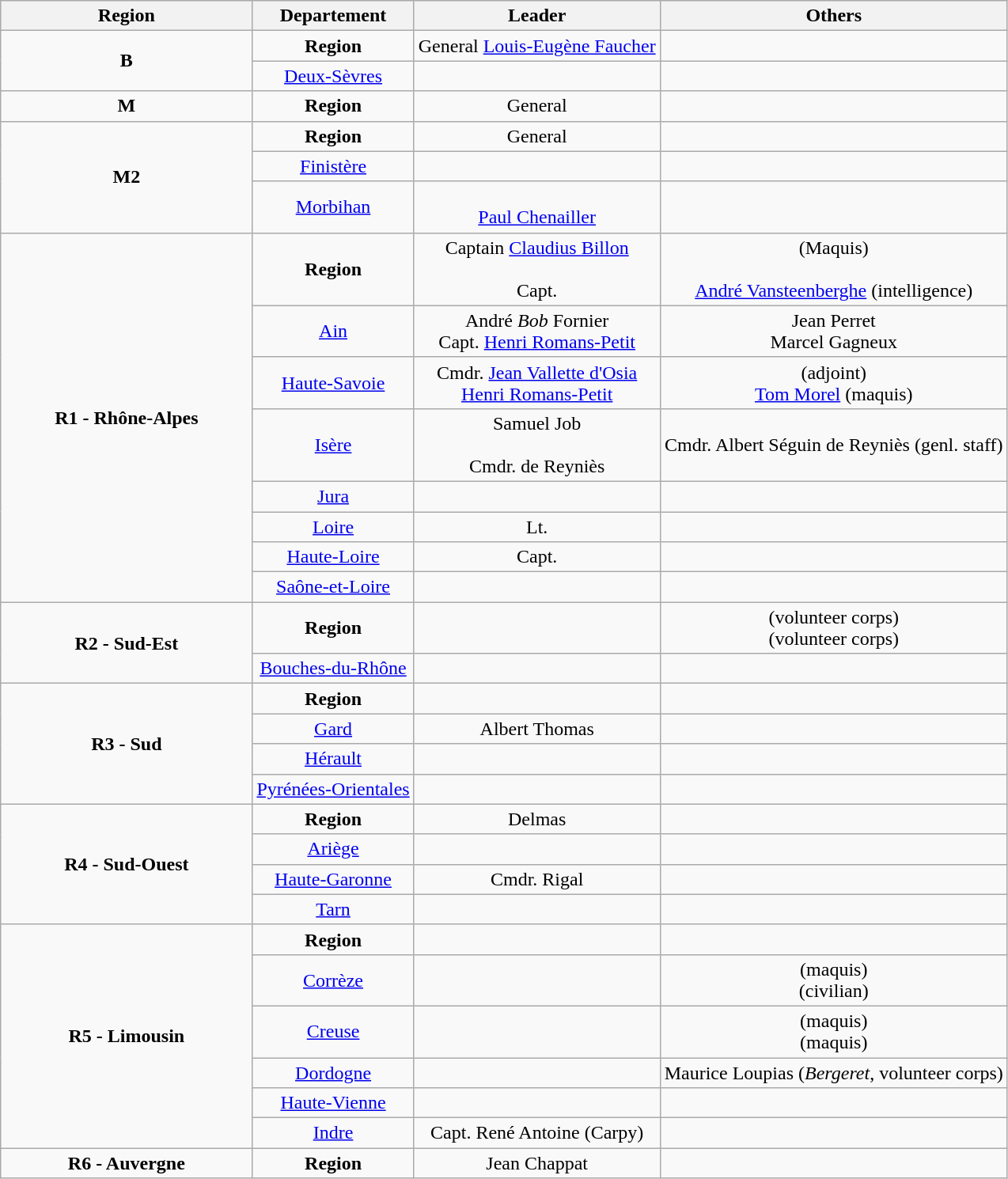<table class="wikitable centre" style="text-align:center; width=80%;">
<tr>
<th width="25%">Region</th>
<th>Departement</th>
<th>Leader</th>
<th>Others</th>
</tr>
<tr>
<td rowspan="2"><strong>B</strong></td>
<td><strong>Region</strong></td>
<td>General <a href='#'>Louis-Eugène Faucher</a></td>
<td></td>
</tr>
<tr>
<td><a href='#'>Deux-Sèvres</a></td>
<td></td>
<td></td>
</tr>
<tr>
<td rowspan="1"><strong>M</strong></td>
<td><strong>Region</strong></td>
<td>General </td>
<td></td>
</tr>
<tr>
<td rowspan="3"><strong>M2</strong></td>
<td><strong>Region</strong></td>
<td>General </td>
<td></td>
</tr>
<tr>
<td><a href='#'>Finistère</a></td>
<td><br></td>
<td></td>
</tr>
<tr>
<td><a href='#'>Morbihan</a></td>
<td><br><a href='#'>Paul Chenailler</a></td>
<td></td>
</tr>
<tr>
<td rowspan="8"><strong>R1 - Rhône-Alpes</strong></td>
<td><strong>Region</strong></td>
<td>Captain <a href='#'>Claudius Billon</a><br><br>Capt. <br></td>
<td> (Maquis)<br><br><a href='#'>André Vansteenberghe</a> (intelligence)</td>
</tr>
<tr>
<td><a href='#'>Ain</a></td>
<td>André <em>Bob</em> Fornier<br>Capt. <a href='#'>Henri Romans-Petit</a></td>
<td>Jean Perret<br>Marcel Gagneux</td>
</tr>
<tr>
<td><a href='#'>Haute-Savoie</a></td>
<td>Cmdr. <a href='#'>Jean Vallette d'Osia</a><br><a href='#'>Henri Romans-Petit</a></td>
<td> (adjoint)<br><a href='#'>Tom Morel</a> (maquis)</td>
</tr>
<tr>
<td><a href='#'>Isère</a></td>
<td>Samuel Job<br><br>Cmdr. de Reyniès</td>
<td>Cmdr. Albert Séguin de Reyniès (genl. staff)<br></td>
</tr>
<tr>
<td><a href='#'>Jura</a></td>
<td></td>
<td></td>
</tr>
<tr>
<td><a href='#'>Loire</a></td>
<td>Lt. </td>
<td></td>
</tr>
<tr>
<td><a href='#'>Haute-Loire</a></td>
<td>Capt. </td>
<td></td>
</tr>
<tr>
<td><a href='#'>Saône-et-Loire</a></td>
<td></td>
<td></td>
</tr>
<tr>
<td rowspan="2"><strong>R2 - Sud-Est</strong></td>
<td><strong>Region</strong></td>
<td></td>
<td> (volunteer corps)<br> (volunteer corps)</td>
</tr>
<tr>
<td><a href='#'>Bouches-du-Rhône</a></td>
<td></td>
<td></td>
</tr>
<tr>
<td rowspan="4"><strong>R3 - Sud</strong></td>
<td><strong>Region</strong></td>
<td></td>
<td></td>
</tr>
<tr>
<td><a href='#'>Gard</a></td>
<td>Albert Thomas</td>
<td></td>
</tr>
<tr>
<td><a href='#'>Hérault</a></td>
<td></td>
<td></td>
</tr>
<tr>
<td><a href='#'>Pyrénées-Orientales</a></td>
<td><br></td>
<td></td>
</tr>
<tr>
<td rowspan="4"><strong>R4 - Sud-Ouest</strong></td>
<td><strong>Region</strong></td>
<td>Delmas<br></td>
<td></td>
</tr>
<tr>
<td><a href='#'>Ariège</a></td>
<td></td>
<td></td>
</tr>
<tr>
<td><a href='#'>Haute-Garonne</a></td>
<td>Cmdr. Rigal</td>
<td></td>
</tr>
<tr>
<td><a href='#'>Tarn</a></td>
<td></td>
<td></td>
</tr>
<tr>
<td rowspan="6"><strong>R5 - Limousin</strong></td>
<td><strong>Region</strong></td>
<td></td>
<td></td>
</tr>
<tr>
<td><a href='#'>Corrèze</a></td>
<td></td>
<td> (maquis)<br> (civilian)</td>
</tr>
<tr>
<td><a href='#'>Creuse</a></td>
<td></td>
<td> (maquis)<br> (maquis)</td>
</tr>
<tr>
<td><a href='#'>Dordogne</a></td>
<td><br></td>
<td>Maurice Loupias (<em>Bergeret</em>, volunteer corps)<br></td>
</tr>
<tr>
<td><a href='#'>Haute-Vienne</a></td>
<td></td>
<td></td>
</tr>
<tr>
<td><a href='#'>Indre</a></td>
<td>Capt. René Antoine (Carpy)<br></td>
<td></td>
</tr>
<tr>
<td rowspan="1"><strong>R6 - Auvergne</strong></td>
<td><strong>Region</strong></td>
<td>Jean Chappat</td>
<td></td>
</tr>
</table>
